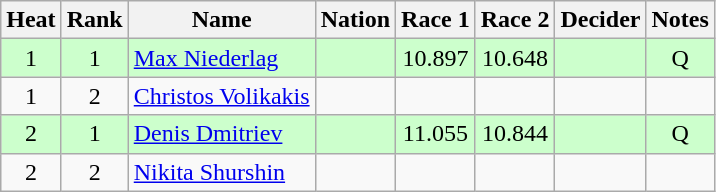<table class="wikitable sortable" style="text-align:center">
<tr>
<th>Heat</th>
<th>Rank</th>
<th>Name</th>
<th>Nation</th>
<th>Race 1</th>
<th>Race 2</th>
<th>Decider</th>
<th>Notes</th>
</tr>
<tr bgcolor=ccffcc>
<td>1</td>
<td>1</td>
<td align=left><a href='#'>Max Niederlag</a></td>
<td align=left></td>
<td>10.897</td>
<td>10.648</td>
<td></td>
<td>Q</td>
</tr>
<tr>
<td>1</td>
<td>2</td>
<td align=left><a href='#'>Christos Volikakis</a></td>
<td align=left></td>
<td></td>
<td></td>
<td></td>
<td></td>
</tr>
<tr bgcolor=ccffcc>
<td>2</td>
<td>1</td>
<td align=left><a href='#'>Denis Dmitriev</a></td>
<td align=left></td>
<td>11.055</td>
<td>10.844</td>
<td></td>
<td>Q</td>
</tr>
<tr>
<td>2</td>
<td>2</td>
<td align=left><a href='#'>Nikita Shurshin</a></td>
<td align=left></td>
<td></td>
<td></td>
<td></td>
<td></td>
</tr>
</table>
